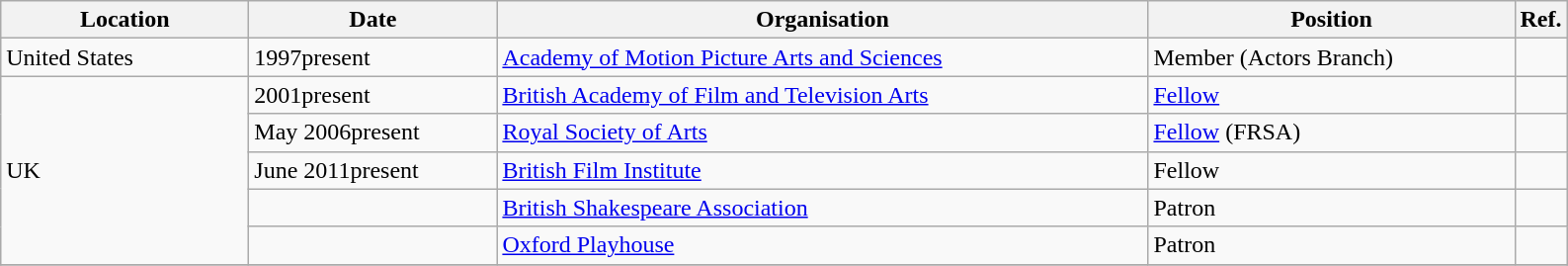<table class=wikitable>
<tr>
<th scope="col" style="width:10em;">Location</th>
<th scope="col" style="width:10em;">Date</th>
<th scope="col" style="width:27em;">Organisation</th>
<th scope="col" style="width:15em;">Position</th>
<th>Ref.</th>
</tr>
<tr>
<td>United States</td>
<td>1997present</td>
<td><a href='#'>Academy of Motion Picture Arts and Sciences</a></td>
<td>Member (Actors Branch)</td>
<td></td>
</tr>
<tr>
<td rowspan="5">UK</td>
<td>2001present</td>
<td><a href='#'>British Academy of Film and Television Arts</a></td>
<td><a href='#'>Fellow</a></td>
<td></td>
</tr>
<tr>
<td>May 2006present</td>
<td><a href='#'>Royal Society of Arts</a></td>
<td><a href='#'>Fellow</a> (FRSA)</td>
<td></td>
</tr>
<tr>
<td>June 2011present</td>
<td><a href='#'>British Film Institute</a></td>
<td>Fellow</td>
<td></td>
</tr>
<tr>
<td></td>
<td><a href='#'>British Shakespeare Association</a></td>
<td>Patron</td>
<td></td>
</tr>
<tr>
<td></td>
<td><a href='#'>Oxford Playhouse</a></td>
<td>Patron</td>
<td></td>
</tr>
<tr>
</tr>
</table>
